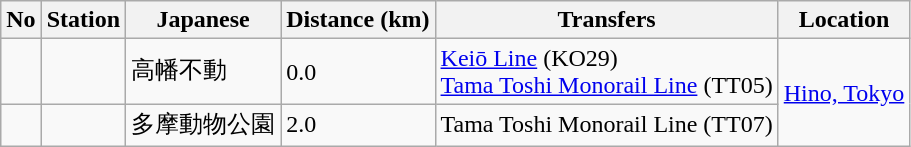<table class="wikitable">
<tr>
<th>No</th>
<th>Station</th>
<th>Japanese</th>
<th>Distance (km)</th>
<th>Transfers</th>
<th>Location</th>
</tr>
<tr>
<td></td>
<td></td>
<td>高幡不動</td>
<td>0.0</td>
<td> <a href='#'>Keiō Line</a> (KO29)<br> <a href='#'>Tama Toshi Monorail Line</a> (TT05)</td>
<td rowspan="2"><a href='#'>Hino, Tokyo</a></td>
</tr>
<tr>
<td></td>
<td></td>
<td>多摩動物公園</td>
<td>2.0</td>
<td> Tama Toshi Monorail Line (TT07)</td>
</tr>
</table>
